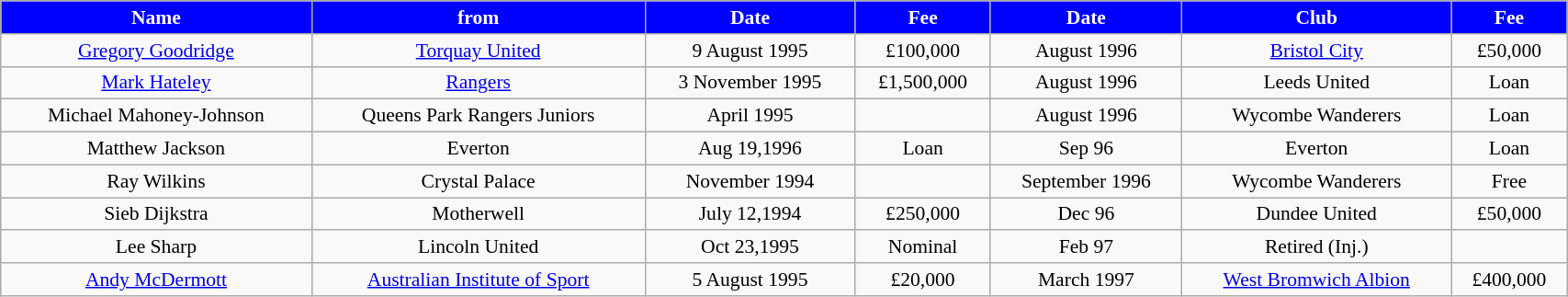<table class="wikitable" style="text-align:center; font-size:90%; width:90%;">
<tr>
<th style="background:#0000FF; color:#FFFFFF; text-align:center;"><strong>Name</strong></th>
<th style="background:#0000FF; color:#FFFFFF; text-align:center;">from</th>
<th style="background:#0000FF; color:#FFFFFF; text-align:center;">Date</th>
<th style="background:#0000FF; color:#FFFFFF; text-align:center;">Fee</th>
<th style="background:#0000FF; color:#FFFFFF; text-align:center;"><strong>Date</strong></th>
<th style="background:#0000FF; color:#FFFFFF; text-align:center;">Club</th>
<th style="background:#0000FF; color:#FFFFFF; text-align:center;"><strong>Fee</strong></th>
</tr>
<tr>
<td><a href='#'>Gregory Goodridge</a></td>
<td><a href='#'>Torquay United</a></td>
<td>9 August 1995</td>
<td>£100,000</td>
<td>August 1996</td>
<td><a href='#'>Bristol City</a></td>
<td>£50,000</td>
</tr>
<tr>
<td><a href='#'>Mark Hateley</a></td>
<td><a href='#'>Rangers</a></td>
<td>3 November 1995</td>
<td>£1,500,000</td>
<td>August 1996</td>
<td>Leeds United</td>
<td>Loan</td>
</tr>
<tr>
<td>Michael Mahoney-Johnson</td>
<td>Queens Park Rangers Juniors</td>
<td>April 1995</td>
<td></td>
<td>August 1996</td>
<td>Wycombe Wanderers</td>
<td>Loan</td>
</tr>
<tr>
<td>Matthew Jackson</td>
<td>Everton</td>
<td>Aug 19,1996</td>
<td>Loan</td>
<td>Sep 96</td>
<td>Everton</td>
<td>Loan</td>
</tr>
<tr>
<td>Ray Wilkins</td>
<td>Crystal Palace</td>
<td>November 1994</td>
<td></td>
<td>September 1996</td>
<td>Wycombe Wanderers</td>
<td>Free</td>
</tr>
<tr>
<td>Sieb Dijkstra</td>
<td>Motherwell</td>
<td>July 12,1994</td>
<td>£250,000</td>
<td>Dec 96</td>
<td>Dundee United</td>
<td>£50,000</td>
</tr>
<tr>
<td>Lee Sharp</td>
<td>Lincoln United</td>
<td>Oct 23,1995</td>
<td>Nominal</td>
<td>Feb 97</td>
<td>Retired (Inj.)</td>
<td></td>
</tr>
<tr>
<td><a href='#'>Andy McDermott</a></td>
<td><a href='#'>Australian Institute of Sport</a></td>
<td>5 August 1995</td>
<td>£20,000</td>
<td>March 1997</td>
<td><a href='#'>West Bromwich Albion</a></td>
<td>£400,000</td>
</tr>
</table>
